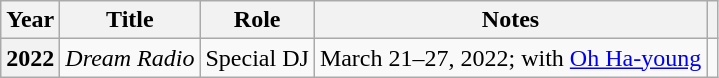<table class="wikitable plainrowheaders">
<tr>
<th scope="col">Year</th>
<th scope="col">Title</th>
<th scope="col">Role</th>
<th scope="col">Notes</th>
<th scope="col" class="unsortable"></th>
</tr>
<tr>
<th scope="row">2022</th>
<td><em>Dream Radio</em></td>
<td>Special DJ</td>
<td>March 21–27, 2022; with <a href='#'>Oh Ha-young</a></td>
<td style="text-align:center"></td>
</tr>
</table>
